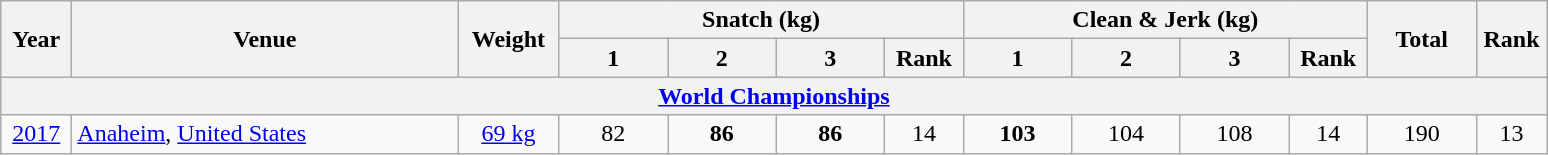<table class = "wikitable" style="text-align:center;">
<tr>
<th rowspan=2 width=40>Year</th>
<th rowspan=2 width=250>Venue</th>
<th rowspan=2 width=60>Weight</th>
<th colspan=4>Snatch (kg)</th>
<th colspan=4>Clean & Jerk (kg)</th>
<th rowspan=2 width=65>Total</th>
<th rowspan=2 width=40>Rank</th>
</tr>
<tr>
<th width=65>1</th>
<th width=65>2</th>
<th width=65>3</th>
<th width=45>Rank</th>
<th width=65>1</th>
<th width=65>2</th>
<th width=65>3</th>
<th width=45>Rank</th>
</tr>
<tr>
<th colspan=13><a href='#'>World Championships</a></th>
</tr>
<tr>
<td><a href='#'>2017</a></td>
<td align=left><a href='#'>Anaheim</a>, <a href='#'>United States</a></td>
<td><a href='#'>69 kg</a></td>
<td>82</td>
<td><strong>86</strong></td>
<td><strong>86</strong></td>
<td>14</td>
<td><strong>103</strong></td>
<td>104</td>
<td>108</td>
<td>14</td>
<td>190</td>
<td>13</td>
</tr>
</table>
